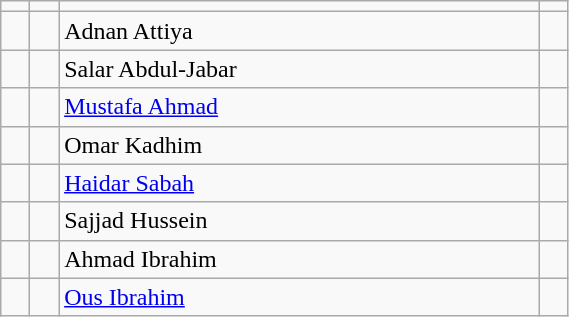<table class="wikitable" width="30%">
<tr>
<td></td>
<td></td>
<td></td>
<td></td>
</tr>
<tr>
<td></td>
<td></td>
<td> Adnan Attiya</td>
<td></td>
</tr>
<tr>
<td></td>
<td></td>
<td> Salar Abdul-Jabar</td>
<td></td>
</tr>
<tr>
<td></td>
<td></td>
<td> <a href='#'>Mustafa Ahmad</a></td>
<td></td>
</tr>
<tr>
<td></td>
<td></td>
<td> Omar Kadhim</td>
<td></td>
</tr>
<tr>
<td></td>
<td></td>
<td> <a href='#'>Haidar Sabah</a></td>
<td></td>
</tr>
<tr>
<td></td>
<td></td>
<td> Sajjad Hussein</td>
<td></td>
</tr>
<tr>
<td></td>
<td></td>
<td> Ahmad Ibrahim</td>
<td></td>
</tr>
<tr>
<td></td>
<td></td>
<td> <a href='#'>Ous Ibrahim</a></td>
<td></td>
</tr>
</table>
